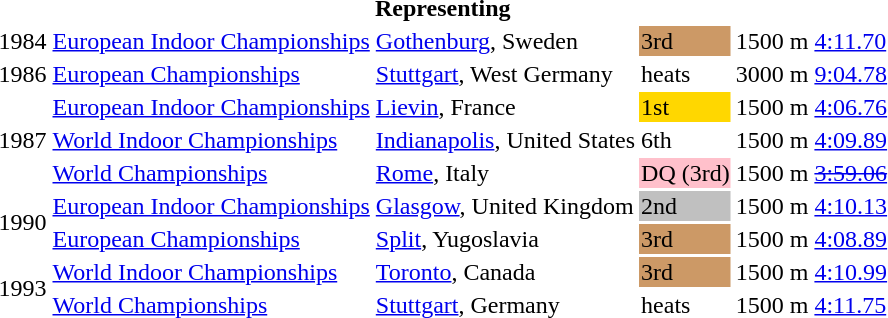<table>
<tr>
<th colspan="6">Representing </th>
</tr>
<tr>
<td>1984</td>
<td><a href='#'>European Indoor Championships</a></td>
<td><a href='#'>Gothenburg</a>, Sweden</td>
<td bgcolor=cc9966>3rd</td>
<td>1500 m</td>
<td><a href='#'>4:11.70</a></td>
</tr>
<tr>
<td>1986</td>
<td><a href='#'>European Championships</a></td>
<td><a href='#'>Stuttgart</a>, West Germany</td>
<td>heats</td>
<td>3000 m</td>
<td><a href='#'>9:04.78</a></td>
</tr>
<tr>
<td rowspan=3>1987</td>
<td><a href='#'>European Indoor Championships</a></td>
<td><a href='#'>Lievin</a>, France</td>
<td bgcolor=gold>1st</td>
<td>1500 m</td>
<td><a href='#'>4:06.76</a></td>
</tr>
<tr>
<td><a href='#'>World Indoor Championships</a></td>
<td><a href='#'>Indianapolis</a>, United States</td>
<td>6th</td>
<td>1500 m</td>
<td><a href='#'>4:09.89</a></td>
</tr>
<tr>
<td><a href='#'>World Championships</a></td>
<td><a href='#'>Rome</a>, Italy</td>
<td bgcolor=pink>DQ (3rd)</td>
<td>1500 m</td>
<td><a href='#'><s>3:59.06</s></a></td>
</tr>
<tr>
<td rowspan=2>1990</td>
<td><a href='#'>European Indoor Championships</a></td>
<td><a href='#'>Glasgow</a>, United Kingdom</td>
<td bgcolor=silver>2nd</td>
<td>1500 m</td>
<td><a href='#'>4:10.13</a></td>
</tr>
<tr>
<td><a href='#'>European Championships</a></td>
<td><a href='#'>Split</a>, Yugoslavia</td>
<td bgcolor=cc9966>3rd</td>
<td>1500 m</td>
<td><a href='#'>4:08.89</a></td>
</tr>
<tr>
<td rowspan=2>1993</td>
<td><a href='#'>World Indoor Championships</a></td>
<td><a href='#'>Toronto</a>, Canada</td>
<td bgcolor=cc9966>3rd</td>
<td>1500 m</td>
<td><a href='#'>4:10.99</a></td>
</tr>
<tr>
<td><a href='#'>World Championships</a></td>
<td><a href='#'>Stuttgart</a>, Germany</td>
<td>heats</td>
<td>1500 m</td>
<td><a href='#'>4:11.75</a></td>
</tr>
</table>
